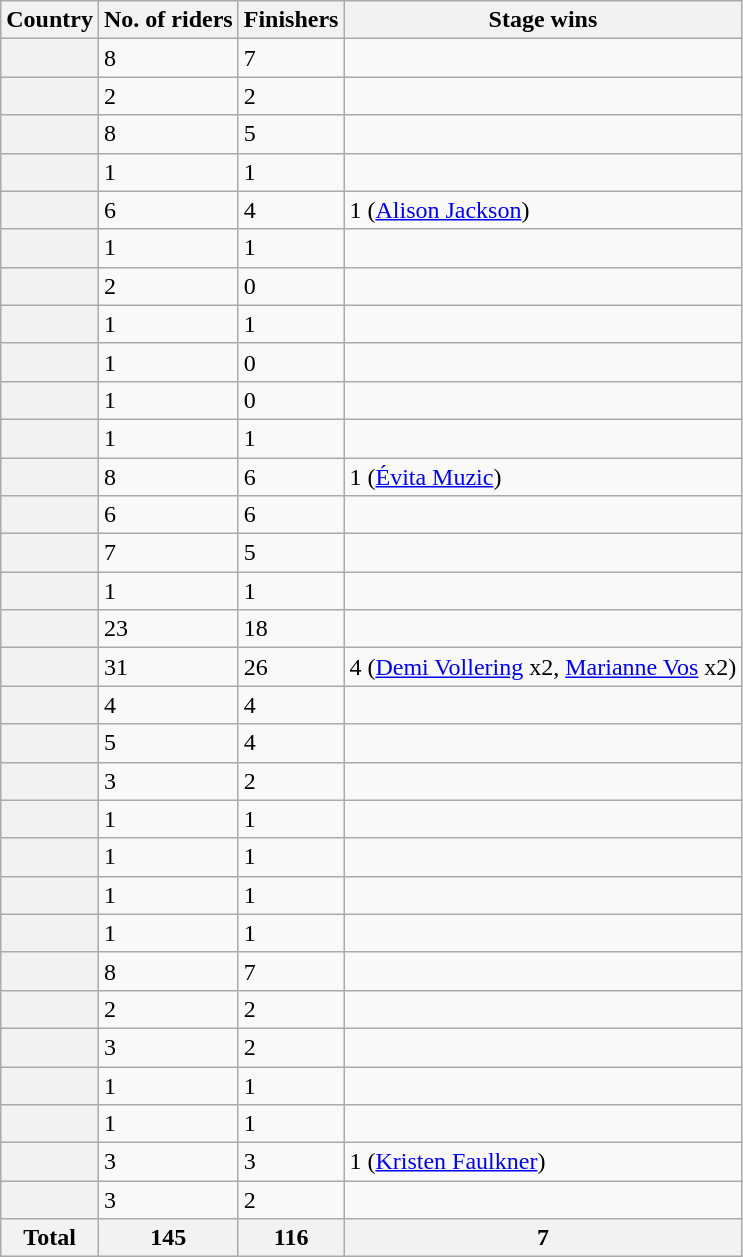<table class="wikitable sortable plainrowheaders">
<tr>
<th scope="col">Country</th>
<th scope="col">No. of riders</th>
<th scope="col">Finishers</th>
<th scope="col">Stage wins</th>
</tr>
<tr>
<th scope="row"></th>
<td>8</td>
<td>7</td>
<td></td>
</tr>
<tr>
<th scope="row"></th>
<td>2</td>
<td>2</td>
<td></td>
</tr>
<tr>
<th scope="row"></th>
<td>8</td>
<td>5</td>
<td></td>
</tr>
<tr>
<th scope="row"></th>
<td>1</td>
<td>1</td>
<td></td>
</tr>
<tr>
<th scope="row"></th>
<td>6</td>
<td>4</td>
<td>1 (<a href='#'>Alison Jackson</a>)</td>
</tr>
<tr>
<th scope="row"></th>
<td>1</td>
<td>1</td>
<td></td>
</tr>
<tr>
<th scope="row"></th>
<td>2</td>
<td>0</td>
<td></td>
</tr>
<tr>
<th scope="row"></th>
<td>1</td>
<td>1</td>
<td></td>
</tr>
<tr>
<th scope="row"></th>
<td>1</td>
<td>0</td>
<td></td>
</tr>
<tr>
<th scope="row"></th>
<td>1</td>
<td>0</td>
<td></td>
</tr>
<tr>
<th scope="row"></th>
<td>1</td>
<td>1</td>
<td></td>
</tr>
<tr>
<th scope="row"></th>
<td>8</td>
<td>6</td>
<td>1 (<a href='#'>Évita Muzic</a>)</td>
</tr>
<tr>
<th scope="row"></th>
<td>6</td>
<td>6</td>
<td></td>
</tr>
<tr>
<th scope="row"></th>
<td>7</td>
<td>5</td>
<td></td>
</tr>
<tr>
<th scope="row"></th>
<td>1</td>
<td>1</td>
<td></td>
</tr>
<tr>
<th scope="row"></th>
<td>23</td>
<td>18</td>
<td></td>
</tr>
<tr>
<th scope="row"></th>
<td>31</td>
<td>26</td>
<td>4 (<a href='#'>Demi Vollering</a> x2, <a href='#'>Marianne Vos</a> x2)</td>
</tr>
<tr>
<th scope="row"></th>
<td>4</td>
<td>4</td>
<td></td>
</tr>
<tr>
<th scope="row"></th>
<td>5</td>
<td>4</td>
<td></td>
</tr>
<tr>
<th scope="row"></th>
<td>3</td>
<td>2</td>
<td></td>
</tr>
<tr>
<th scope="row"></th>
<td>1</td>
<td>1</td>
<td></td>
</tr>
<tr>
<th scope="row"></th>
<td>1</td>
<td>1</td>
<td></td>
</tr>
<tr>
<th scope="row"></th>
<td>1</td>
<td>1</td>
<td></td>
</tr>
<tr>
<th scope="row"></th>
<td>1</td>
<td>1</td>
<td></td>
</tr>
<tr>
<th scope="row"></th>
<td>8</td>
<td>7</td>
<td></td>
</tr>
<tr>
<th scope="row"></th>
<td>2</td>
<td>2</td>
<td></td>
</tr>
<tr>
<th scope="row"></th>
<td>3</td>
<td>2</td>
<td></td>
</tr>
<tr>
<th scope="row"></th>
<td>1</td>
<td>1</td>
<td></td>
</tr>
<tr>
<th scope="row"></th>
<td>1</td>
<td>1</td>
<td></td>
</tr>
<tr>
<th scope="row"></th>
<td>3</td>
<td>3</td>
<td>1 (<a href='#'>Kristen Faulkner</a>)</td>
</tr>
<tr>
<th scope="row"></th>
<td>3</td>
<td>2</td>
<td></td>
</tr>
<tr>
<th scope="row">Total</th>
<th>145</th>
<th>116</th>
<th>7</th>
</tr>
</table>
